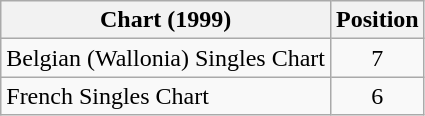<table class="wikitable sortable">
<tr>
<th>Chart (1999)</th>
<th>Position</th>
</tr>
<tr>
<td>Belgian (Wallonia) Singles Chart</td>
<td align="center">7</td>
</tr>
<tr>
<td align="left">French Singles Chart</td>
<td align="center">6</td>
</tr>
</table>
